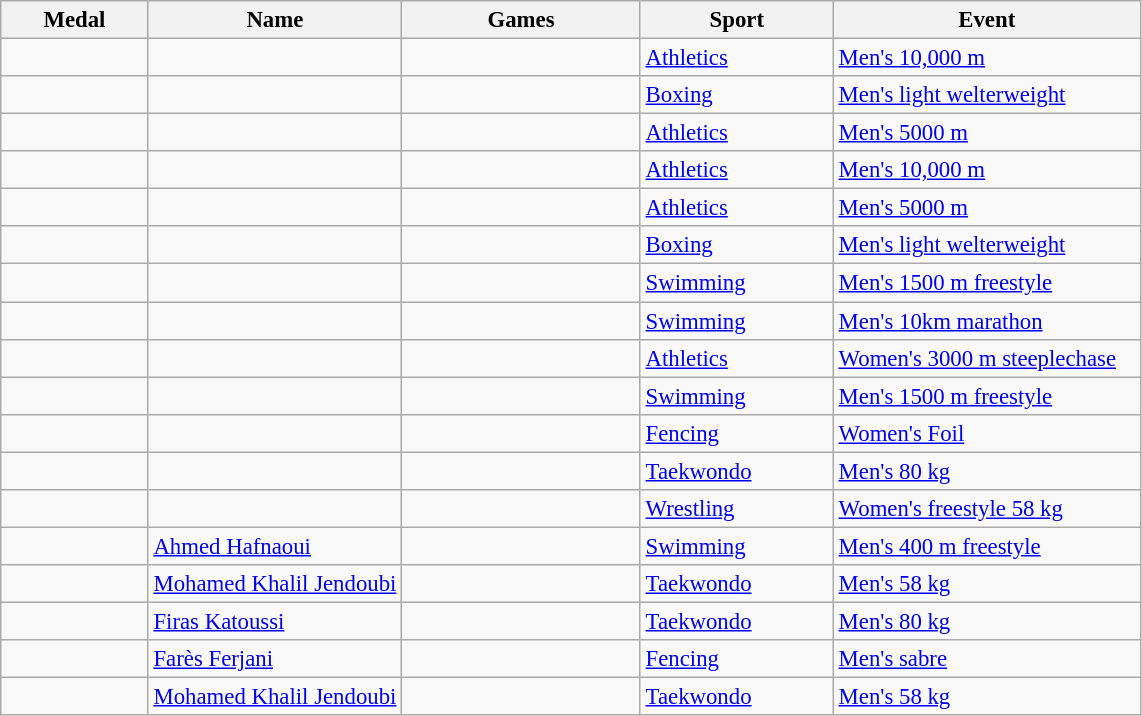<table class="wikitable sortable" style="font-size: 95%;">
<tr>
<th style="width:6em">Medal</th>
<th>Name</th>
<th style="width:10em">Games</th>
<th style="width:8em">Sport</th>
<th style="width:13em">Event</th>
</tr>
<tr>
<td></td>
<td></td>
<td> </td>
<td><a href='#'>Athletics</a></td>
<td><a href='#'>Men's 10,000 m</a></td>
</tr>
<tr>
<td></td>
<td></td>
<td> </td>
<td><a href='#'>Boxing</a></td>
<td><a href='#'>Men's light welterweight</a></td>
</tr>
<tr>
<td></td>
<td></td>
<td> </td>
<td><a href='#'>Athletics</a></td>
<td><a href='#'>Men's 5000 m</a></td>
</tr>
<tr>
<td></td>
<td></td>
<td> </td>
<td><a href='#'>Athletics</a></td>
<td><a href='#'>Men's 10,000 m</a></td>
</tr>
<tr>
<td></td>
<td></td>
<td> </td>
<td><a href='#'>Athletics</a></td>
<td><a href='#'>Men's 5000 m</a></td>
</tr>
<tr>
<td></td>
<td></td>
<td> </td>
<td><a href='#'>Boxing</a></td>
<td><a href='#'>Men's light welterweight</a></td>
</tr>
<tr>
<td></td>
<td></td>
<td> </td>
<td><a href='#'>Swimming</a></td>
<td><a href='#'>Men's 1500 m freestyle</a></td>
</tr>
<tr>
<td></td>
<td></td>
<td> </td>
<td><a href='#'>Swimming</a></td>
<td><a href='#'>Men's 10km marathon</a></td>
</tr>
<tr>
<td></td>
<td></td>
<td> </td>
<td><a href='#'>Athletics</a></td>
<td><a href='#'>Women's 3000 m steeplechase</a></td>
</tr>
<tr>
<td></td>
<td></td>
<td> </td>
<td><a href='#'>Swimming</a></td>
<td><a href='#'>Men's 1500 m freestyle</a></td>
</tr>
<tr>
<td></td>
<td></td>
<td> </td>
<td><a href='#'>Fencing</a></td>
<td><a href='#'>Women's Foil</a></td>
</tr>
<tr>
<td></td>
<td></td>
<td> </td>
<td><a href='#'>Taekwondo</a></td>
<td><a href='#'>Men's 80 kg</a></td>
</tr>
<tr>
<td></td>
<td></td>
<td> </td>
<td><a href='#'>Wrestling</a></td>
<td><a href='#'>Women's freestyle 58 kg</a></td>
</tr>
<tr>
<td></td>
<td><a href='#'>Ahmed Hafnaoui</a></td>
<td> </td>
<td><a href='#'>Swimming</a></td>
<td><a href='#'>Men's 400 m freestyle</a></td>
</tr>
<tr>
<td></td>
<td><a href='#'>Mohamed Khalil Jendoubi</a></td>
<td> </td>
<td><a href='#'>Taekwondo</a></td>
<td><a href='#'>Men's 58 kg</a></td>
</tr>
<tr>
<td></td>
<td><a href='#'>Firas Katoussi</a></td>
<td> </td>
<td><a href='#'>Taekwondo</a></td>
<td><a href='#'>Men's 80 kg</a></td>
</tr>
<tr>
<td></td>
<td><a href='#'>Farès Ferjani</a></td>
<td> </td>
<td><a href='#'>Fencing</a></td>
<td><a href='#'>Men's sabre</a></td>
</tr>
<tr>
<td></td>
<td><a href='#'>Mohamed Khalil Jendoubi</a></td>
<td> </td>
<td><a href='#'>Taekwondo</a></td>
<td><a href='#'>Men's 58 kg</a></td>
</tr>
</table>
